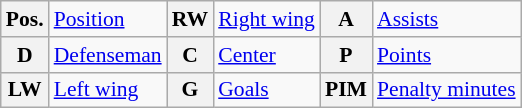<table class="wikitable" style="font-size:90%;">
<tr>
<th>Pos.</th>
<td><a href='#'>Position</a></td>
<th>RW</th>
<td><a href='#'>Right wing</a></td>
<th>A</th>
<td><a href='#'>Assists</a></td>
</tr>
<tr>
<th>D</th>
<td><a href='#'>Defenseman</a></td>
<th>C</th>
<td><a href='#'>Center</a></td>
<th>P</th>
<td><a href='#'>Points</a></td>
</tr>
<tr>
<th>LW</th>
<td><a href='#'>Left wing</a></td>
<th>G</th>
<td><a href='#'>Goals</a></td>
<th>PIM</th>
<td><a href='#'>Penalty minutes</a></td>
</tr>
</table>
